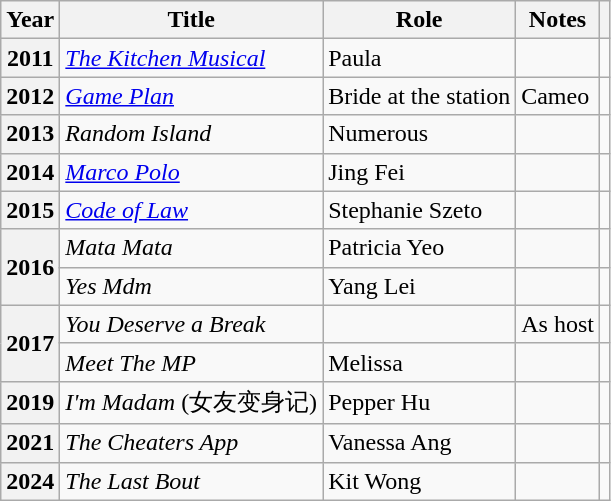<table class="wikitable sortable plainrowheaders">
<tr>
<th scope="col">Year</th>
<th scope="col">Title</th>
<th scope="col">Role</th>
<th scope="col" class="unsortable">Notes</th>
<th scope="col" class="unsortable"></th>
</tr>
<tr>
<th>2011</th>
<td><em><a href='#'>The Kitchen Musical</a></em></td>
<td>Paula</td>
<td></td>
<td></td>
</tr>
<tr>
<th scope="row">2012</th>
<td><em><a href='#'>Game Plan</a></em></td>
<td>Bride at the station</td>
<td>Cameo</td>
<td></td>
</tr>
<tr>
<th scope="row">2013</th>
<td><em>Random Island</em></td>
<td>Numerous</td>
<td></td>
<td></td>
</tr>
<tr>
<th scope="row">2014</th>
<td><em><a href='#'>Marco Polo</a></em></td>
<td>Jing Fei</td>
<td></td>
<td></td>
</tr>
<tr>
<th scope="row">2015</th>
<td><em><a href='#'>Code of Law</a></em></td>
<td>Stephanie Szeto</td>
<td></td>
<td></td>
</tr>
<tr>
<th scope="row" rowspan="2">2016</th>
<td><em>Mata Mata</em></td>
<td>Patricia Yeo</td>
<td></td>
<td></td>
</tr>
<tr>
<td><em>Yes Mdm</em></td>
<td>Yang Lei</td>
<td></td>
<td></td>
</tr>
<tr>
<th scope="row" rowspan="2">2017</th>
<td><em>You Deserve a Break</em></td>
<td></td>
<td>As host</td>
<td></td>
</tr>
<tr>
<td><em>Meet The MP</em></td>
<td>Melissa</td>
<td></td>
<td></td>
</tr>
<tr>
<th scope="row">2019</th>
<td><em>I'm Madam</em> (女友变身记)</td>
<td>Pepper Hu</td>
<td></td>
<td></td>
</tr>
<tr>
<th scope="row">2021</th>
<td><em>The Cheaters App</em></td>
<td>Vanessa Ang</td>
<td></td>
<td></td>
</tr>
<tr>
<th scope="row">2024</th>
<td><em>The Last Bout</em></td>
<td>Kit Wong</td>
<td></td>
<td></td>
</tr>
</table>
